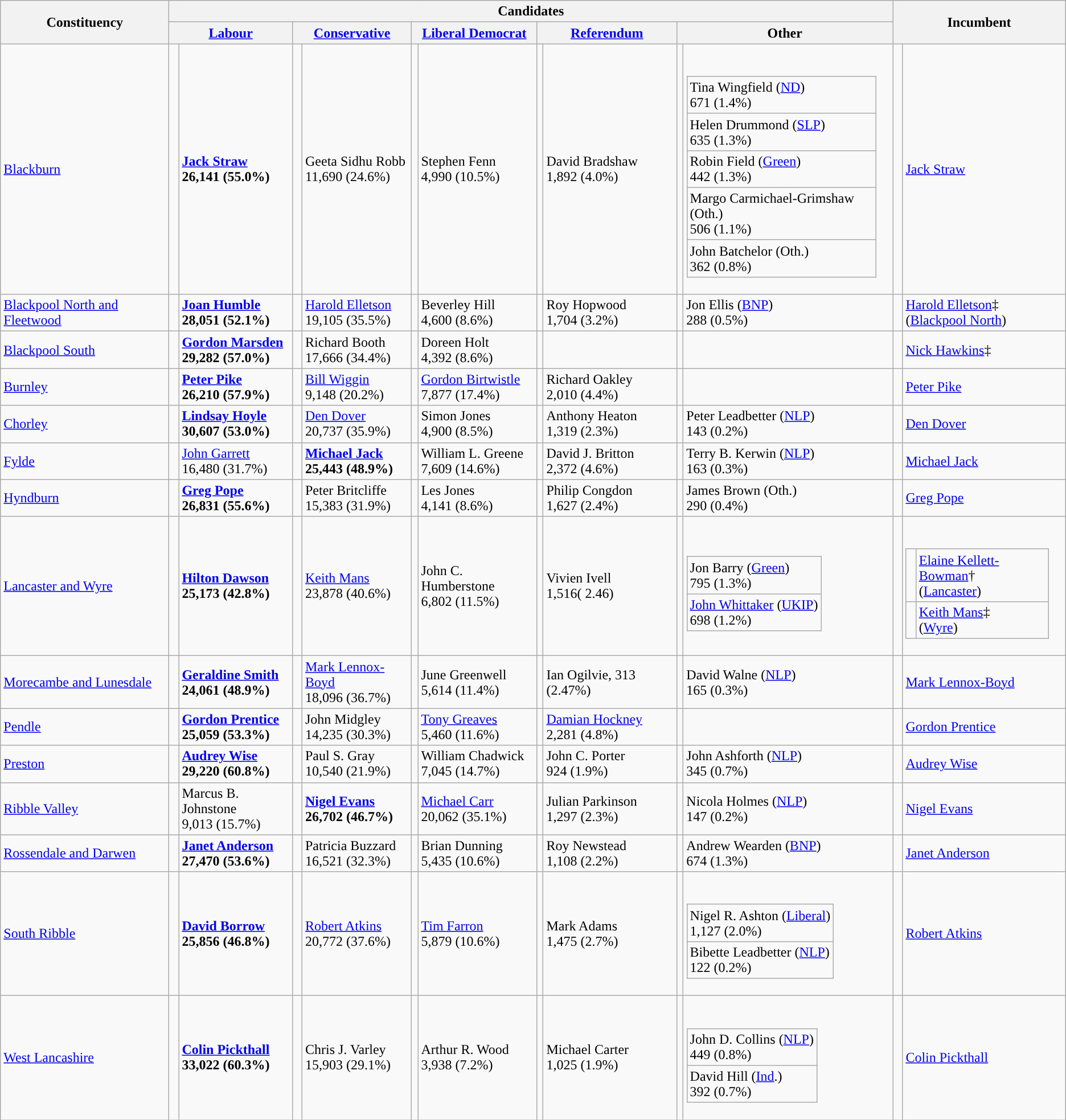<table class="wikitable">
<tr>
<th rowspan="2">Constituency</th>
<th colspan="10">Candidates</th>
<th colspan="2" rowspan="2">Incumbent</th>
</tr>
<tr>
<th colspan="2"><a href='#'>Labour</a></th>
<th colspan="2"><a href='#'>Conservative</a></th>
<th colspan="2"><a href='#'>Liberal Democrat</a></th>
<th colspan="2"><a href='#'>Referendum</a></th>
<th colspan="2">Other</th>
</tr>
<tr>
<td><a href='#'>Blackburn</a></td>
<td style="color:inherit;background:"> </td>
<td><strong><a href='#'>Jack Straw</a></strong><br><strong>26,141 (55.0%)</strong></td>
<td></td>
<td>Geeta Sidhu Robb<br>11,690 (24.6%)</td>
<td></td>
<td>Stephen Fenn<br>4,990 (10.5%)</td>
<td></td>
<td>David Bradshaw<br>1,892 (4.0%)</td>
<td></td>
<td><br><table class="wikitable">
<tr>
<td>Tina Wingfield (<a href='#'>ND</a>)<br>671 (1.4%)</td>
</tr>
<tr>
<td>Helen Drummond (<a href='#'>SLP</a>)<br>635 (1.3%)</td>
</tr>
<tr>
<td>Robin Field (<a href='#'>Green</a>)<br>442 (1.3%)</td>
</tr>
<tr>
<td>Margo Carmichael-Grimshaw (Oth.)<br>506 (1.1%)</td>
</tr>
<tr>
<td>John Batchelor (Oth.)<br>362 (0.8%)</td>
</tr>
</table>
</td>
<td style="color:inherit;background:"> </td>
<td><a href='#'>Jack Straw</a></td>
</tr>
<tr>
<td><a href='#'>Blackpool North and Fleetwood</a></td>
<td style="color:inherit;background:"> </td>
<td><strong><a href='#'>Joan Humble</a></strong><br><strong>28,051 (52.1%)</strong></td>
<td></td>
<td><a href='#'>Harold Elletson</a><br>19,105 (35.5%)</td>
<td></td>
<td>Beverley Hill<br>4,600 (8.6%)</td>
<td></td>
<td>Roy Hopwood<br>1,704 (3.2%)</td>
<td></td>
<td>Jon Ellis (<a href='#'>BNP</a>)<br>288 (0.5%)</td>
<td style="color:inherit;background:"> </td>
<td><a href='#'>Harold Elletson</a>‡<br>(<a href='#'>Blackpool North</a>)</td>
</tr>
<tr>
<td><a href='#'>Blackpool South</a></td>
<td style="color:inherit;background:"> </td>
<td><strong><a href='#'>Gordon Marsden</a></strong><br><strong>29,282 (57.0%)</strong></td>
<td></td>
<td>Richard Booth<br>17,666 (34.4%)</td>
<td></td>
<td>Doreen Holt<br>4,392 (8.6%)</td>
<td></td>
<td></td>
<td></td>
<td></td>
<td style="color:inherit;background:"> </td>
<td><a href='#'>Nick Hawkins</a>‡</td>
</tr>
<tr>
<td><a href='#'>Burnley</a></td>
<td style="color:inherit;background:"> </td>
<td><strong><a href='#'>Peter Pike</a></strong><br><strong>26,210 (57.9%)</strong></td>
<td></td>
<td><a href='#'>Bill Wiggin</a><br>9,148 (20.2%)</td>
<td></td>
<td><a href='#'>Gordon Birtwistle</a><br>7,877 (17.4%)</td>
<td></td>
<td>Richard Oakley<br>2,010 (4.4%)</td>
<td></td>
<td></td>
<td style="color:inherit;background:"> </td>
<td><a href='#'>Peter Pike</a></td>
</tr>
<tr>
<td><a href='#'>Chorley</a></td>
<td style="color:inherit;background:"> </td>
<td><strong><a href='#'>Lindsay Hoyle</a></strong><br><strong>30,607 (53.0%)</strong></td>
<td></td>
<td><a href='#'>Den Dover</a><br>20,737 (35.9%)</td>
<td></td>
<td>Simon Jones<br>4,900 (8.5%)</td>
<td></td>
<td>Anthony Heaton<br>1,319 (2.3%)</td>
<td></td>
<td>Peter Leadbetter (<a href='#'>NLP</a>)<br>143 (0.2%)</td>
<td style="color:inherit;background:"> </td>
<td><a href='#'>Den Dover</a></td>
</tr>
<tr>
<td><a href='#'>Fylde</a></td>
<td></td>
<td><a href='#'>John Garrett</a><br>16,480 (31.7%)</td>
<td style="color:inherit;background:"> </td>
<td><strong><a href='#'>Michael Jack</a></strong><br><strong>25,443 (48.9%)</strong></td>
<td></td>
<td>William L. Greene<br>7,609 (14.6%)</td>
<td></td>
<td>David J. Britton<br>2,372 (4.6%)</td>
<td></td>
<td>Terry B. Kerwin (<a href='#'>NLP</a>)<br>163 (0.3%)</td>
<td style="color:inherit;background:"> </td>
<td><a href='#'>Michael Jack</a></td>
</tr>
<tr>
<td><a href='#'>Hyndburn</a></td>
<td style="color:inherit;background:"> </td>
<td><strong><a href='#'>Greg Pope</a></strong><br><strong>26,831 (55.6%)</strong></td>
<td></td>
<td>Peter Britcliffe<br>15,383 (31.9%)</td>
<td></td>
<td>Les Jones<br>4,141 (8.6%)</td>
<td></td>
<td>Philip Congdon<br>1,627 (2.4%)</td>
<td></td>
<td>James Brown (Oth.)<br>290 (0.4%)</td>
<td style="color:inherit;background:"> </td>
<td><a href='#'>Greg Pope</a></td>
</tr>
<tr>
<td><a href='#'>Lancaster and Wyre</a></td>
<td style="color:inherit;background:"> </td>
<td><strong><a href='#'>Hilton Dawson</a></strong><br><strong>25,173 (42.8%)</strong></td>
<td></td>
<td><a href='#'>Keith Mans</a><br>23,878 (40.6%)</td>
<td></td>
<td>John C. Humberstone<br>6,802 (11.5%)</td>
<td></td>
<td>Vivien Ivell<br>1,516( 2.46)</td>
<td></td>
<td><br><table class="wikitable">
<tr>
<td>Jon Barry (<a href='#'>Green</a>)<br>795 (1.3%)</td>
</tr>
<tr>
<td><a href='#'>John Whittaker</a> (<a href='#'>UKIP</a>)<br>698 (1.2%)</td>
</tr>
</table>
</td>
<td style="color:inherit;background:"> </td>
<td><br><table class="wikitable">
<tr>
<td style="color:inherit;background:"> </td>
<td><a href='#'>Elaine Kellett-Bowman</a>†<br>(<a href='#'>Lancaster</a>)</td>
</tr>
<tr>
<td style="color:inherit;background:"> </td>
<td><a href='#'>Keith Mans</a>‡<br>(<a href='#'>Wyre</a>)</td>
</tr>
</table>
</td>
</tr>
<tr>
<td><a href='#'>Morecambe and Lunesdale</a></td>
<td style="color:inherit;background:"> </td>
<td><strong><a href='#'>Geraldine Smith</a></strong><br><strong>24,061 (48.9%)</strong></td>
<td></td>
<td><a href='#'>Mark Lennox-Boyd</a><br>18,096 (36.7%)</td>
<td></td>
<td>June Greenwell<br>5,614 (11.4%)</td>
<td></td>
<td>Ian Ogilvie, 313 (2.47%)</td>
<td></td>
<td>David Walne (<a href='#'>NLP</a>)<br>165 (0.3%)</td>
<td style="color:inherit;background:"> </td>
<td><a href='#'>Mark Lennox-Boyd</a></td>
</tr>
<tr>
<td><a href='#'>Pendle</a></td>
<td style="color:inherit;background:"> </td>
<td><strong><a href='#'>Gordon Prentice</a></strong><br><strong>25,059 (53.3%)</strong></td>
<td></td>
<td>John Midgley<br>14,235 (30.3%)</td>
<td></td>
<td><a href='#'>Tony Greaves</a><br>5,460 (11.6%)</td>
<td></td>
<td><a href='#'>Damian Hockney</a><br>2,281 (4.8%)</td>
<td></td>
<td></td>
<td style="color:inherit;background:"> </td>
<td><a href='#'>Gordon Prentice</a></td>
</tr>
<tr>
<td><a href='#'>Preston</a></td>
<td style="color:inherit;background:"> </td>
<td><strong><a href='#'>Audrey Wise</a></strong><br><strong>29,220 (60.8%)</strong></td>
<td></td>
<td>Paul S. Gray<br>10,540 (21.9%)</td>
<td></td>
<td>William Chadwick<br>7,045 (14.7%)</td>
<td></td>
<td>John C. Porter<br>924 (1.9%)</td>
<td></td>
<td>John Ashforth (<a href='#'>NLP</a>)<br>345 (0.7%)</td>
<td style="color:inherit;background:"> </td>
<td><a href='#'>Audrey Wise</a></td>
</tr>
<tr>
<td><a href='#'>Ribble Valley</a></td>
<td></td>
<td>Marcus B. Johnstone<br>9,013 (15.7%)</td>
<td style="color:inherit;background:"> </td>
<td><strong><a href='#'>Nigel Evans</a></strong><br><strong>26,702 (46.7%)</strong></td>
<td></td>
<td><a href='#'>Michael Carr</a><br>20,062 (35.1%)</td>
<td></td>
<td>Julian Parkinson<br>1,297 (2.3%)</td>
<td></td>
<td>Nicola Holmes (<a href='#'>NLP</a>)<br>147 (0.2%)</td>
<td style="color:inherit;background:"> </td>
<td><a href='#'>Nigel Evans</a></td>
</tr>
<tr>
<td><a href='#'>Rossendale and Darwen</a></td>
<td style="color:inherit;background:"> </td>
<td><strong><a href='#'>Janet Anderson</a></strong><br><strong>27,470 (53.6%)</strong></td>
<td></td>
<td>Patricia Buzzard<br>16,521 (32.3%)</td>
<td></td>
<td>Brian Dunning<br>5,435 (10.6%)</td>
<td></td>
<td>Roy Newstead<br>1,108 (2.2%)</td>
<td></td>
<td>Andrew Wearden (<a href='#'>BNP</a>)<br>674 (1.3%)</td>
<td style="color:inherit;background:"> </td>
<td><a href='#'>Janet Anderson</a></td>
</tr>
<tr>
<td><a href='#'>South Ribble</a></td>
<td style="color:inherit;background:"> </td>
<td><strong><a href='#'>David Borrow</a></strong><br><strong>25,856 (46.8%)</strong></td>
<td></td>
<td><a href='#'>Robert Atkins</a><br>20,772 (37.6%)</td>
<td></td>
<td><a href='#'>Tim Farron</a><br>5,879 (10.6%)</td>
<td></td>
<td>Mark Adams<br>1,475 (2.7%)</td>
<td></td>
<td><br><table class="wikitable">
<tr>
<td>Nigel R. Ashton (<a href='#'>Liberal</a>)<br>1,127 (2.0%)</td>
</tr>
<tr>
<td>Bibette Leadbetter (<a href='#'>NLP</a>)<br>122 (0.2%)</td>
</tr>
</table>
</td>
<td style="color:inherit;background:"> </td>
<td><a href='#'>Robert Atkins</a></td>
</tr>
<tr>
<td><a href='#'>West Lancashire</a></td>
<td style="color:inherit;background:"> </td>
<td><strong><a href='#'>Colin Pickthall</a></strong><br><strong>33,022 (60.3%)</strong></td>
<td></td>
<td>Chris J. Varley<br>15,903 (29.1%)</td>
<td></td>
<td>Arthur R. Wood<br>3,938 (7.2%)</td>
<td></td>
<td>Michael Carter<br>1,025 (1.9%)</td>
<td></td>
<td><br><table class="wikitable">
<tr>
<td>John D. Collins (<a href='#'>NLP</a>)<br>449 (0.8%)</td>
</tr>
<tr>
<td>David Hill (<a href='#'>Ind</a>.)<br>392 (0.7%)</td>
</tr>
</table>
</td>
<td style="color:inherit;background:"> </td>
<td><a href='#'>Colin Pickthall</a></td>
</tr>
</table>
